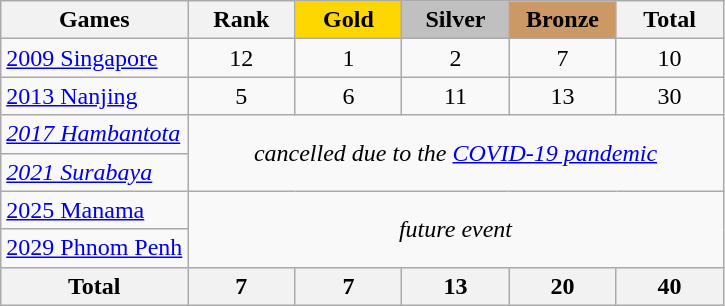<table class="wikitable sortable" style="margin-top:0em; text-align:center; font-size:100%;">
<tr>
<th>Games</th>
<th style="width:4em;">Rank</th>
<th style="background:gold; width:4em;"><strong>Gold</strong></th>
<th style="background:silver; width:4em;"><strong>Silver</strong></th>
<th style="background:#cc9966; width:4em;"><strong>Bronze</strong></th>
<th style="width:4em;">Total</th>
</tr>
<tr>
<td align=left> <a href='#'>2009 Singapore</a></td>
<td>12</td>
<td>1</td>
<td>2</td>
<td>7</td>
<td>10</td>
</tr>
<tr>
<td align=left> <a href='#'>2013 Nanjing</a></td>
<td>5</td>
<td>6</td>
<td>11</td>
<td>13</td>
<td>30</td>
</tr>
<tr>
<td align=left><em><a href='#'>2017 Hambantota</a></em></td>
<td colspan=5 rowspan=2><em>cancelled due to the <a href='#'>COVID-19 pandemic</a></em></td>
</tr>
<tr>
<td align=left><em><a href='#'>2021 Surabaya</a></em></td>
</tr>
<tr>
<td align=left> <a href='#'>2025 Manama</a></td>
<td colspan=5 rowspan=2><em>future event</em></td>
</tr>
<tr>
<td align=left> <a href='#'>2029 Phnom Penh</a></td>
</tr>
<tr>
<th>Total</th>
<th>7</th>
<th>7</th>
<th>13</th>
<th>20</th>
<th>40</th>
</tr>
</table>
